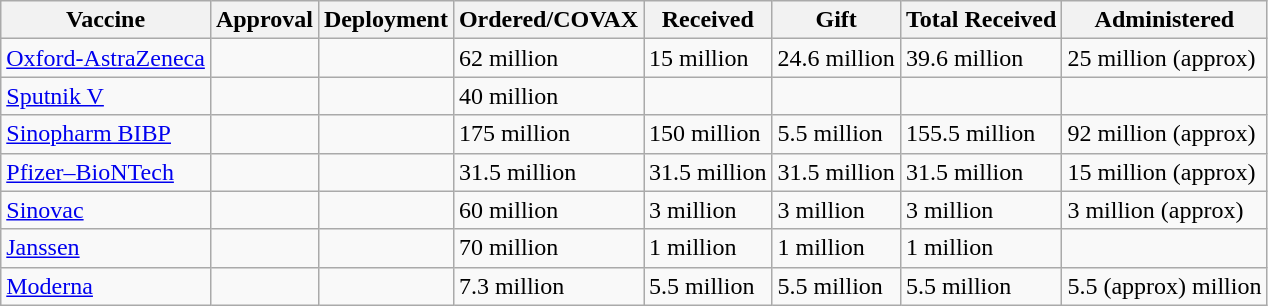<table class="wikitable">
<tr>
<th>Vaccine</th>
<th>Approval</th>
<th>Deployment</th>
<th>Ordered/COVAX</th>
<th>Received</th>
<th>Gift</th>
<th>Total Received</th>
<th>Administered</th>
</tr>
<tr>
<td><a href='#'>Oxford-AstraZeneca</a></td>
<td></td>
<td></td>
<td>62 million</td>
<td>15 million</td>
<td>24.6 million</td>
<td>39.6 million</td>
<td>25 million (approx)</td>
</tr>
<tr>
<td><a href='#'>Sputnik V</a></td>
<td></td>
<td></td>
<td>40 million</td>
<td></td>
<td></td>
<td></td>
<td></td>
</tr>
<tr>
<td><a href='#'>Sinopharm BIBP</a></td>
<td></td>
<td></td>
<td>175 million</td>
<td>150 million</td>
<td>5.5 million</td>
<td>155.5 million</td>
<td>92 million (approx) </td>
</tr>
<tr>
<td><a href='#'>Pfizer–BioNTech</a></td>
<td></td>
<td></td>
<td>31.5 million</td>
<td>31.5 million</td>
<td>31.5 million</td>
<td>31.5 million</td>
<td>15 million (approx) </td>
</tr>
<tr>
<td><a href='#'>Sinovac</a></td>
<td></td>
<td></td>
<td>60 million</td>
<td>3 million</td>
<td>3 million</td>
<td>3 million</td>
<td>3 million (approx)</td>
</tr>
<tr>
<td><a href='#'>Janssen</a></td>
<td></td>
<td></td>
<td>70 million</td>
<td>1 million</td>
<td>1 million</td>
<td>1 million</td>
<td></td>
</tr>
<tr>
<td><a href='#'>Moderna</a></td>
<td></td>
<td></td>
<td>7.3 million</td>
<td>5.5 million</td>
<td>5.5 million</td>
<td>5.5 million</td>
<td>5.5 (approx) million </td>
</tr>
</table>
